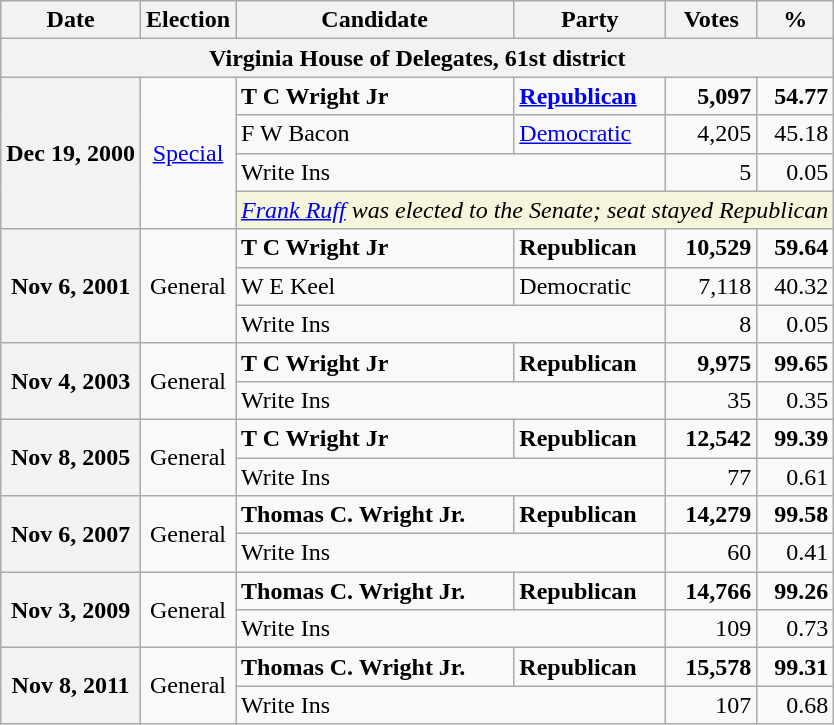<table class="wikitable">
<tr>
<th>Date</th>
<th>Election</th>
<th>Candidate</th>
<th>Party</th>
<th>Votes</th>
<th>%</th>
</tr>
<tr>
<th colspan="6">Virginia House of Delegates, 61st district</th>
</tr>
<tr>
<th rowspan="4">Dec 19, 2000</th>
<td rowspan="4" align="center"><a href='#'>Special</a></td>
<td><strong>T C Wright Jr</strong></td>
<td><strong><a href='#'>Republican</a></strong></td>
<td align="right"><strong>5,097</strong></td>
<td align="right"><strong>54.77</strong></td>
</tr>
<tr>
<td>F W Bacon</td>
<td><a href='#'>Democratic</a></td>
<td align="right">4,205</td>
<td align="right">45.18</td>
</tr>
<tr>
<td colspan="2">Write Ins</td>
<td align="right">5</td>
<td align="right">0.05</td>
</tr>
<tr>
<td colspan="4" style="background:Beige"><em><a href='#'>Frank Ruff</a> was elected to the Senate; seat stayed Republican</em></td>
</tr>
<tr>
<th rowspan="3">Nov 6, 2001</th>
<td rowspan="3" align="center">General</td>
<td><strong>T C Wright Jr</strong></td>
<td><strong>Republican</strong></td>
<td align="right"><strong>10,529</strong></td>
<td align="right"><strong>59.64</strong></td>
</tr>
<tr>
<td>W E Keel</td>
<td>Democratic</td>
<td align="right">7,118</td>
<td align="right">40.32</td>
</tr>
<tr>
<td colspan="2">Write Ins</td>
<td align="right">8</td>
<td align="right">0.05</td>
</tr>
<tr>
<th rowspan="2">Nov 4, 2003</th>
<td rowspan="2" align="center">General</td>
<td><strong>T C Wright Jr</strong></td>
<td><strong>Republican</strong></td>
<td align="right"><strong>9,975</strong></td>
<td align="right"><strong>99.65</strong></td>
</tr>
<tr>
<td colspan="2">Write Ins</td>
<td align="right">35</td>
<td align="right">0.35</td>
</tr>
<tr>
<th rowspan="2">Nov 8, 2005</th>
<td rowspan="2" align="center">General</td>
<td><strong>T C Wright Jr</strong></td>
<td><strong>Republican</strong></td>
<td align="right"><strong>12,542</strong></td>
<td align="right"><strong>99.39</strong></td>
</tr>
<tr>
<td colspan="2">Write Ins</td>
<td align="right">77</td>
<td align="right">0.61</td>
</tr>
<tr>
<th rowspan="2">Nov 6, 2007</th>
<td rowspan="2" align="center">General</td>
<td><strong>Thomas C. Wright Jr.</strong></td>
<td><strong>Republican</strong></td>
<td align="right"><strong>14,279</strong></td>
<td align="right"><strong>99.58</strong></td>
</tr>
<tr>
<td colspan="2">Write Ins</td>
<td align="right">60</td>
<td align="right">0.41</td>
</tr>
<tr>
<th rowspan="2">Nov 3, 2009</th>
<td rowspan="2" align="center">General</td>
<td><strong>Thomas C. Wright Jr.</strong></td>
<td><strong>Republican</strong></td>
<td align="right"><strong>14,766</strong></td>
<td align="right"><strong>99.26</strong></td>
</tr>
<tr>
<td colspan="2">Write Ins</td>
<td align="right">109</td>
<td align="right">0.73</td>
</tr>
<tr>
<th rowspan="2">Nov 8, 2011</th>
<td rowspan="2" align="center">General</td>
<td><strong>Thomas C. Wright Jr.</strong></td>
<td><strong>Republican</strong></td>
<td align="right"><strong>15,578</strong></td>
<td align="right"><strong>99.31</strong></td>
</tr>
<tr>
<td colspan="2">Write Ins</td>
<td align="right">107</td>
<td align="right">0.68</td>
</tr>
</table>
